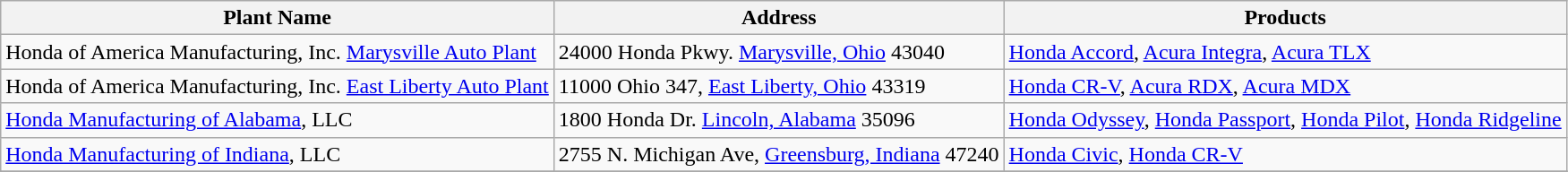<table class="wikitable">
<tr>
<th>Plant Name</th>
<th>Address</th>
<th>Products</th>
</tr>
<tr --->
<td>Honda of America Manufacturing, Inc. <a href='#'>Marysville Auto Plant</a></td>
<td>24000 Honda Pkwy. <a href='#'>Marysville, Ohio</a> 43040</td>
<td><a href='#'>Honda Accord</a>, <a href='#'>Acura Integra</a>, <a href='#'>Acura TLX</a></td>
</tr>
<tr --->
<td>Honda of America Manufacturing, Inc. <a href='#'>East Liberty Auto Plant</a></td>
<td>11000 Ohio 347, <a href='#'>East Liberty, Ohio</a> 43319</td>
<td><a href='#'>Honda CR-V</a>, <a href='#'>Acura RDX</a>, <a href='#'>Acura MDX</a></td>
</tr>
<tr --->
<td><a href='#'>Honda Manufacturing of Alabama</a>, LLC</td>
<td>1800 Honda Dr. <a href='#'>Lincoln, Alabama</a> 35096</td>
<td><a href='#'>Honda Odyssey</a>, <a href='#'>Honda Passport</a>, <a href='#'>Honda Pilot</a>, <a href='#'>Honda Ridgeline</a></td>
</tr>
<tr --->
<td><a href='#'>Honda Manufacturing of Indiana</a>, LLC</td>
<td>2755 N. Michigan Ave, <a href='#'>Greensburg, Indiana</a> 47240</td>
<td><a href='#'>Honda Civic</a>, <a href='#'>Honda CR-V</a></td>
</tr>
<tr --->
</tr>
<tr --->
</tr>
</table>
